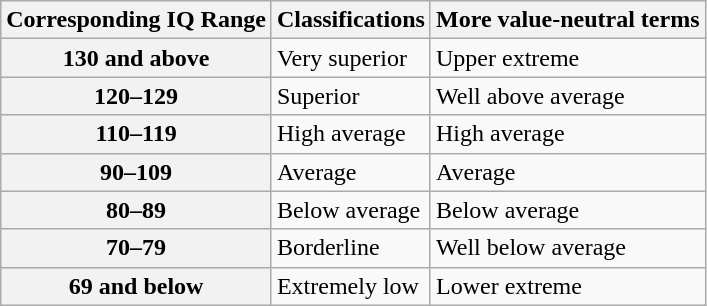<table class="wikitable">
<tr>
<th>Corresponding IQ Range</th>
<th>Classifications</th>
<th>More value-neutral terms</th>
</tr>
<tr>
<th>130 and above</th>
<td>Very superior</td>
<td>Upper extreme</td>
</tr>
<tr>
<th>120–129</th>
<td>Superior</td>
<td>Well above average</td>
</tr>
<tr>
<th>110–119</th>
<td>High average</td>
<td>High average</td>
</tr>
<tr>
<th>90–109</th>
<td>Average</td>
<td>Average</td>
</tr>
<tr>
<th>80–89</th>
<td>Below average</td>
<td>Below average</td>
</tr>
<tr>
<th>70–79</th>
<td>Borderline</td>
<td>Well below average</td>
</tr>
<tr>
<th>69 and below</th>
<td>Extremely low</td>
<td>Lower extreme</td>
</tr>
</table>
